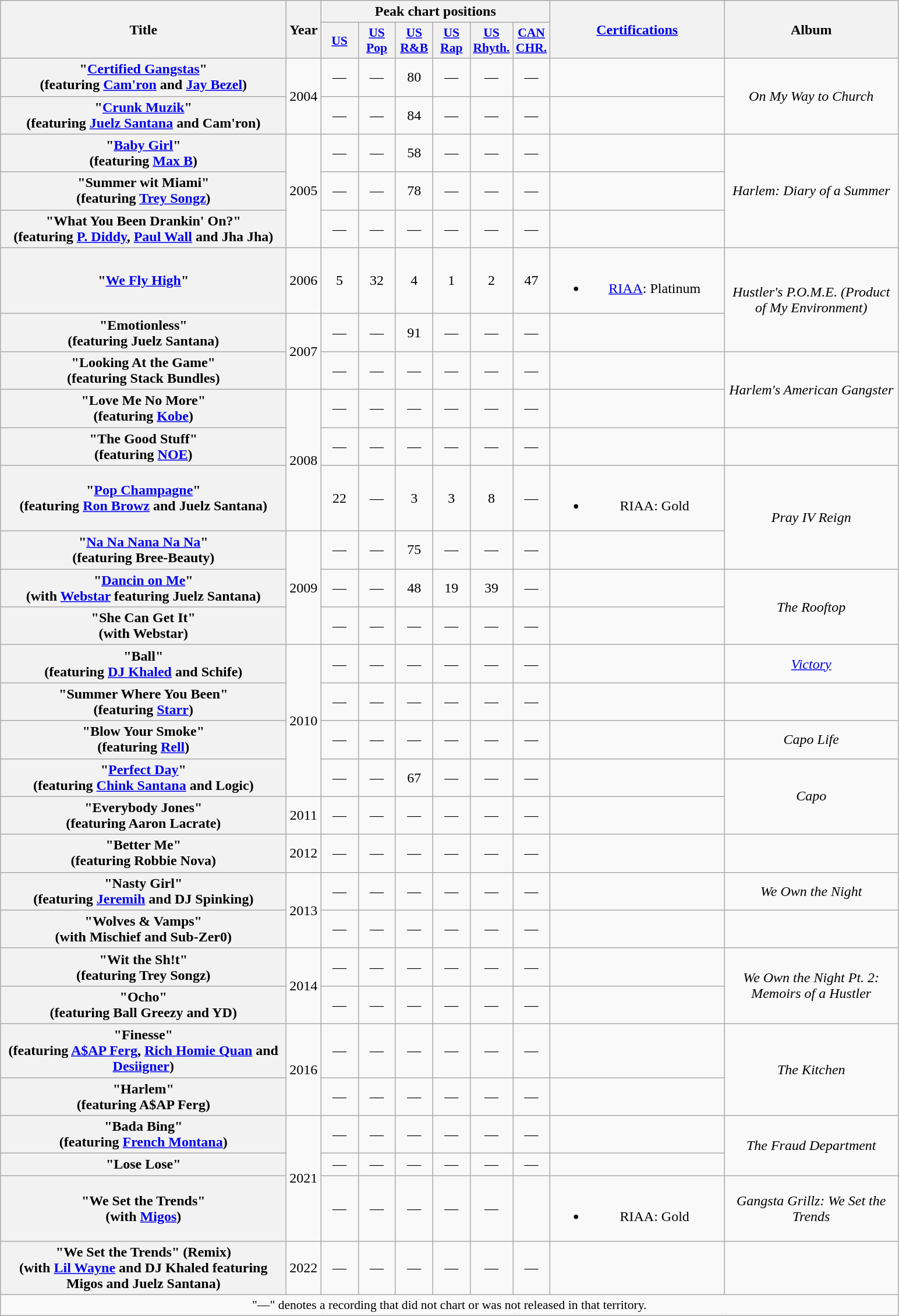<table class="wikitable plainrowheaders" style="text-align:center;">
<tr>
<th scope="col" rowspan="2" style="width:20em;">Title</th>
<th scope="col" rowspan="2" style="width:1em;">Year</th>
<th scope="col" colspan="6">Peak chart positions</th>
<th scope="col" rowspan="2" style="width:12em;"><a href='#'>Certifications</a></th>
<th scope="col" rowspan="2" style="width:12em;">Album</th>
</tr>
<tr>
<th scope="col" style="width:2.5em;font-size:90%;"><a href='#'>US</a><br></th>
<th scope="col" style="width:2.5em;font-size:90%;"><a href='#'>US<br>Pop</a><br></th>
<th scope="col" style="width:2.5em;font-size:90%;"><a href='#'>US<br>R&B</a><br></th>
<th scope="col" style="width:2.5em;font-size:90%;"><a href='#'>US<br>Rap</a><br></th>
<th scope="col" style="width:2.5em;font-size:90%;"><a href='#'>US<br>Rhyth.</a><br></th>
<th scope="col" style="width:2.5em;font-size:90%;"><a href='#'>CAN<br>CHR.</a><br></th>
</tr>
<tr>
<th scope="row">"<a href='#'>Certified Gangstas</a>"<br><span>(featuring <a href='#'>Cam'ron</a> and <a href='#'>Jay Bezel</a>)</span></th>
<td rowspan="2">2004</td>
<td>—</td>
<td>—</td>
<td>80</td>
<td>—</td>
<td>—</td>
<td>—</td>
<td></td>
<td rowspan="2"><em>On My Way to Church</em></td>
</tr>
<tr>
<th scope="row">"<a href='#'>Crunk Muzik</a>"<br><span>(featuring <a href='#'>Juelz Santana</a> and Cam'ron)</span></th>
<td>—</td>
<td>—</td>
<td>84</td>
<td>—</td>
<td>—</td>
<td>—</td>
<td></td>
</tr>
<tr>
<th scope="row">"<a href='#'>Baby Girl</a>"<br><span>(featuring <a href='#'>Max B</a>)</span></th>
<td rowspan="3">2005</td>
<td>—</td>
<td>—</td>
<td>58</td>
<td>—</td>
<td>—</td>
<td>—</td>
<td></td>
<td rowspan="3"><em>Harlem: Diary of a Summer</em></td>
</tr>
<tr>
<th scope="row">"Summer wit Miami"<br><span>(featuring <a href='#'>Trey Songz</a>)</span></th>
<td>—</td>
<td>—</td>
<td>78</td>
<td>—</td>
<td>—</td>
<td>—</td>
<td></td>
</tr>
<tr>
<th scope="row">"What You Been Drankin' On?"<br><span>(featuring <a href='#'>P. Diddy</a>, <a href='#'>Paul Wall</a> and Jha Jha)</span></th>
<td>—</td>
<td>—</td>
<td>—</td>
<td>—</td>
<td>—</td>
<td>—</td>
<td></td>
</tr>
<tr>
<th scope="row">"<a href='#'>We Fly High</a>"</th>
<td>2006</td>
<td>5</td>
<td>32</td>
<td>4</td>
<td>1</td>
<td>2</td>
<td>47</td>
<td><br><ul><li><a href='#'>RIAA</a>: Platinum</li></ul></td>
<td rowspan="2"><em>Hustler's P.O.M.E. (Product of My Environment)</em></td>
</tr>
<tr>
<th scope="row">"Emotionless"<br><span>(featuring Juelz Santana)</span></th>
<td rowspan="2">2007</td>
<td>—</td>
<td>—</td>
<td>91</td>
<td>—</td>
<td>—</td>
<td>—</td>
<td></td>
</tr>
<tr>
<th scope="row">"Looking At the Game"<br><span>(featuring Stack Bundles)</span></th>
<td>—</td>
<td>—</td>
<td>—</td>
<td>—</td>
<td>—</td>
<td>—</td>
<td></td>
<td rowspan="2"><em>Harlem's American Gangster</em></td>
</tr>
<tr>
<th scope="row">"Love Me No More"<br><span>(featuring <a href='#'>Kobe</a>)</span></th>
<td rowspan="3">2008</td>
<td>—</td>
<td>—</td>
<td>—</td>
<td>—</td>
<td>—</td>
<td>—</td>
<td></td>
</tr>
<tr>
<th scope="row">"The Good Stuff"<br><span>(featuring <a href='#'>NOE</a>)</span></th>
<td>—</td>
<td>—</td>
<td>—</td>
<td>—</td>
<td>—</td>
<td>—</td>
<td></td>
<td></td>
</tr>
<tr>
<th scope="row">"<a href='#'>Pop Champagne</a>"<br><span>(featuring <a href='#'>Ron Browz</a> and Juelz Santana)</span></th>
<td>22</td>
<td>—</td>
<td>3</td>
<td>3</td>
<td>8</td>
<td>—</td>
<td><br><ul><li>RIAA: Gold</li></ul></td>
<td rowspan="2"><em>Pray IV Reign</em></td>
</tr>
<tr>
<th scope="row">"<a href='#'>Na Na Nana Na Na</a>"<br><span>(featuring Bree-Beauty)</span></th>
<td rowspan="3">2009</td>
<td>—</td>
<td>—</td>
<td>75</td>
<td>—</td>
<td>—</td>
<td>—</td>
<td></td>
</tr>
<tr>
<th scope="row">"<a href='#'>Dancin on Me</a>"<br><span>(with <a href='#'>Webstar</a> featuring Juelz Santana)</span></th>
<td>—</td>
<td>—</td>
<td>48</td>
<td>19</td>
<td>39</td>
<td>—</td>
<td></td>
<td rowspan="2"><em>The Rooftop</em></td>
</tr>
<tr>
<th scope="row">"She Can Get It"<br><span>(with Webstar)</span></th>
<td>—</td>
<td>—</td>
<td>—</td>
<td>—</td>
<td>—</td>
<td>—</td>
<td></td>
</tr>
<tr>
<th scope="row">"Ball"<br><span>(featuring <a href='#'>DJ Khaled</a> and Schife)</span></th>
<td rowspan="4">2010</td>
<td>—</td>
<td>—</td>
<td>—</td>
<td>—</td>
<td>—</td>
<td>—</td>
<td></td>
<td><em><a href='#'>Victory</a></em></td>
</tr>
<tr>
<th scope="row">"Summer Where You Been"<br><span>(featuring <a href='#'>Starr</a>)</span></th>
<td>—</td>
<td>—</td>
<td>—</td>
<td>—</td>
<td>—</td>
<td>—</td>
<td></td>
<td></td>
</tr>
<tr>
<th scope="row">"Blow Your Smoke"<br><span>(featuring <a href='#'>Rell</a>)</span></th>
<td>—</td>
<td>—</td>
<td>—</td>
<td>—</td>
<td>—</td>
<td>—</td>
<td></td>
<td><em>Capo Life</em></td>
</tr>
<tr>
<th scope="row">"<a href='#'>Perfect Day</a>"<br><span>(featuring <a href='#'>Chink Santana</a> and Logic)</span></th>
<td>—</td>
<td>—</td>
<td>67</td>
<td>—</td>
<td>—</td>
<td>—</td>
<td></td>
<td rowspan="2"><em>Capo</em></td>
</tr>
<tr>
<th scope="row">"Everybody Jones"<br><span>(featuring Aaron Lacrate)</span></th>
<td>2011</td>
<td>—</td>
<td>—</td>
<td>—</td>
<td>—</td>
<td>—</td>
<td>—</td>
<td></td>
</tr>
<tr>
<th scope="row">"Better Me"<br><span>(featuring Robbie Nova)</span></th>
<td>2012</td>
<td>—</td>
<td>—</td>
<td>—</td>
<td>—</td>
<td>—</td>
<td>—</td>
<td></td>
<td></td>
</tr>
<tr>
<th scope="row">"Nasty Girl"<br><span>(featuring <a href='#'>Jeremih</a> and DJ Spinking)</span></th>
<td rowspan="2">2013</td>
<td>—</td>
<td>—</td>
<td>—</td>
<td>—</td>
<td>—</td>
<td>—</td>
<td></td>
<td><em>We Own the Night</em></td>
</tr>
<tr>
<th scope="row">"Wolves & Vamps"<br><span>(with Mischief and Sub-Zer0)</span></th>
<td>—</td>
<td>—</td>
<td>—</td>
<td>—</td>
<td>—</td>
<td>—</td>
<td></td>
<td></td>
</tr>
<tr>
<th scope="row">"Wit the Sh!t"<br><span>(featuring Trey Songz)</span></th>
<td rowspan="2">2014</td>
<td>—</td>
<td>—</td>
<td>—</td>
<td>—</td>
<td>—</td>
<td>—</td>
<td></td>
<td rowspan="2"><em>We Own the Night Pt. 2: Memoirs of a Hustler</em></td>
</tr>
<tr>
<th scope="row">"Ocho"<br><span>(featuring Ball Greezy and YD)</span></th>
<td>—</td>
<td>—</td>
<td>—</td>
<td>—</td>
<td>—</td>
<td>—</td>
<td></td>
</tr>
<tr>
<th scope="row">"Finesse"<br><span>(featuring <a href='#'>A$AP Ferg</a>, <a href='#'>Rich Homie Quan</a> and <a href='#'>Desiigner</a>)</span></th>
<td rowspan="2">2016</td>
<td>—</td>
<td>—</td>
<td>—</td>
<td>—</td>
<td>—</td>
<td>—</td>
<td></td>
<td rowspan="2"><em>The Kitchen</em></td>
</tr>
<tr>
<th scope="row">"Harlem"<br><span>(featuring A$AP Ferg)</span></th>
<td>—</td>
<td>—</td>
<td>—</td>
<td>—</td>
<td>—</td>
<td>—</td>
<td></td>
</tr>
<tr>
<th scope="row">"Bada Bing"<br><span>(featuring <a href='#'>French Montana</a>)</span></th>
<td rowspan="3">2021</td>
<td>—</td>
<td>—</td>
<td>—</td>
<td>—</td>
<td>—</td>
<td>—</td>
<td></td>
<td rowspan="2"><em>The Fraud Department</em></td>
</tr>
<tr>
<th scope="row">"Lose Lose"</th>
<td>—</td>
<td>—</td>
<td>—</td>
<td>—</td>
<td>—</td>
<td>—</td>
<td></td>
</tr>
<tr>
<th scope="row">"We Set the Trends"<br><span>(with <a href='#'>Migos</a>)</span></th>
<td>—</td>
<td>—</td>
<td>—</td>
<td>—</td>
<td>—</td>
<td></td>
<td><br><ul><li>RIAA: Gold</li></ul></td>
<td><em>Gangsta Grillz: We Set the Trends</em></td>
</tr>
<tr>
<th scope="row">"We Set the Trends" (Remix)<br><span>(with <a href='#'>Lil Wayne</a> and DJ Khaled featuring Migos and Juelz Santana)</span></th>
<td>2022</td>
<td>—</td>
<td>—</td>
<td>—</td>
<td>—</td>
<td>—</td>
<td>—</td>
<td></td>
<td></td>
</tr>
<tr>
<td colspan="14" style="font-size:90%">"—" denotes a recording that did not chart or was not released in that territory.</td>
</tr>
</table>
